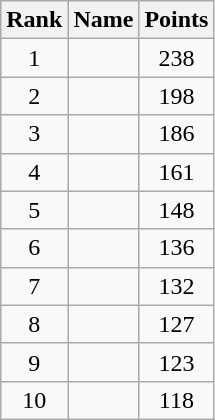<table class="wikitable sortable">
<tr>
<th>Rank</th>
<th>Name</th>
<th>Points</th>
</tr>
<tr>
<td align=center>1</td>
<td></td>
<td align=center>238</td>
</tr>
<tr>
<td align=center>2</td>
<td></td>
<td align=center>198</td>
</tr>
<tr>
<td align=center>3</td>
<td></td>
<td align=center>186</td>
</tr>
<tr>
<td align=center>4</td>
<td></td>
<td align=center>161</td>
</tr>
<tr>
<td align=center>5</td>
<td></td>
<td align=center>148</td>
</tr>
<tr>
<td align=center>6</td>
<td></td>
<td align=center>136</td>
</tr>
<tr>
<td align=center>7</td>
<td></td>
<td align=center>132</td>
</tr>
<tr>
<td align=center>8</td>
<td></td>
<td align=center>127</td>
</tr>
<tr>
<td align=center>9</td>
<td></td>
<td align=center>123</td>
</tr>
<tr>
<td align=center>10</td>
<td></td>
<td align=center>118</td>
</tr>
</table>
